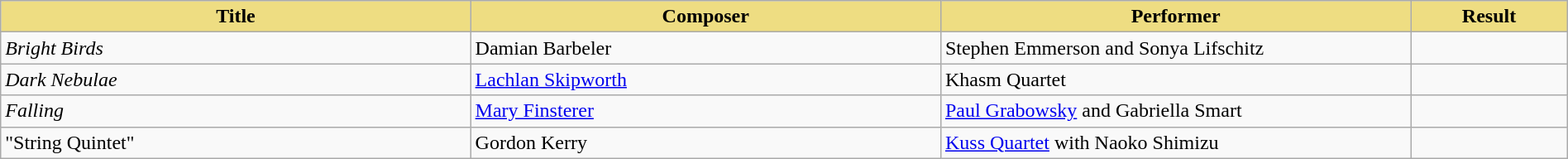<table class="wikitable" width=100%>
<tr>
<th style="width:30%;background:#EEDD82;">Title</th>
<th style="width:30%;background:#EEDD82;">Composer</th>
<th style="width:30%;background:#EEDD82;">Performer</th>
<th style="width:10%;background:#EEDD82;">Result<br></th>
</tr>
<tr>
<td><em>Bright Birds</em></td>
<td>Damian Barbeler</td>
<td>Stephen Emmerson and Sonya Lifschitz</td>
<td></td>
</tr>
<tr>
<td><em>Dark Nebulae</em></td>
<td><a href='#'>Lachlan Skipworth</a></td>
<td>Khasm Quartet</td>
<td></td>
</tr>
<tr>
<td><em>Falling</em></td>
<td><a href='#'>Mary Finsterer</a></td>
<td><a href='#'>Paul Grabowsky</a> and Gabriella Smart</td>
<td></td>
</tr>
<tr>
<td>"String Quintet"</td>
<td>Gordon Kerry</td>
<td><a href='#'>Kuss Quartet</a> with Naoko Shimizu</td>
<td></td>
</tr>
</table>
